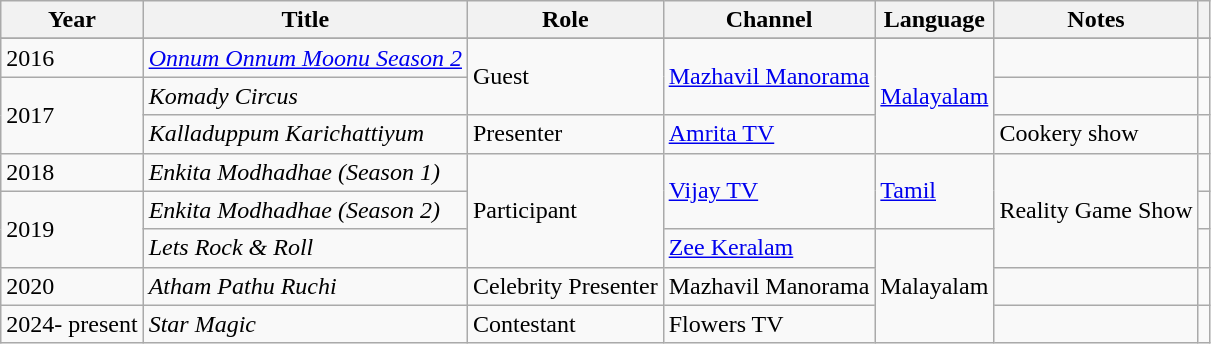<table class="wikitable sortable">
<tr>
<th>Year</th>
<th>Title</th>
<th>Role</th>
<th>Channel</th>
<th>Language</th>
<th>Notes</th>
<th></th>
</tr>
<tr>
</tr>
<tr>
<td>2016</td>
<td><em><a href='#'>Onnum Onnum Moonu Season 2</a></em></td>
<td rowspan="2">Guest</td>
<td Rowspan=2><a href='#'>Mazhavil Manorama</a></td>
<td rowspan=3><a href='#'>Malayalam</a></td>
<td></td>
<td></td>
</tr>
<tr>
<td rowspan=2>2017</td>
<td><em>Komady Circus</em></td>
<td></td>
<td></td>
</tr>
<tr>
<td><em>Kalladuppum Karichattiyum</em></td>
<td>Presenter</td>
<td><a href='#'>Amrita TV</a></td>
<td>Cookery show</td>
<td></td>
</tr>
<tr>
<td>2018</td>
<td><em>Enkita Modhadhae (Season 1)</em></td>
<td rowspan=3>Participant</td>
<td rowspan="2"><a href='#'>Vijay TV</a></td>
<td rowspan=2><a href='#'>Tamil</a></td>
<td rowspan=3>Reality Game Show</td>
<td></td>
</tr>
<tr>
<td rowspan=2>2019</td>
<td><em>Enkita Modhadhae (Season 2)</em></td>
<td></td>
</tr>
<tr>
<td><em>Lets Rock & Roll</em></td>
<td><a href='#'>Zee Keralam</a></td>
<td rowspan=3>Malayalam</td>
<td></td>
</tr>
<tr>
<td>2020</td>
<td><em>Atham Pathu Ruchi</em></td>
<td>Celebrity Presenter</td>
<td>Mazhavil Manorama</td>
<td></td>
<td></td>
</tr>
<tr>
<td>2024- present</td>
<td><em>Star Magic</em></td>
<td>Contestant</td>
<td>Flowers TV</td>
<td></td>
<td></td>
</tr>
</table>
